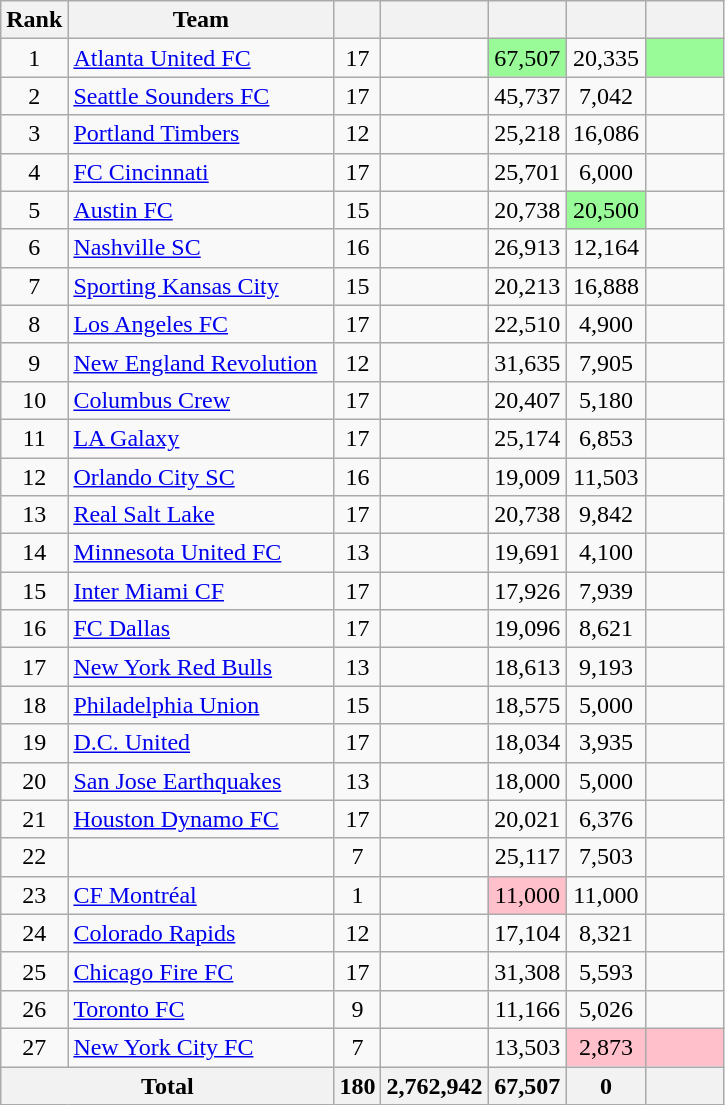<table class="wikitable sortable" style=text-align:center>
<tr>
<th width=25>Rank</th>
<th width=170>Team</th>
<th></th>
<th width=45></th>
<th width=45></th>
<th width=45></th>
<th width=45></th>
</tr>
<tr>
<td>1</td>
<td align=left><a href='#'>Atlanta United FC</a></td>
<td>17</td>
<td></td>
<td bgcolor="#98fb98">67,507</td>
<td>20,335</td>
<td bgcolor="#98fb98"></td>
</tr>
<tr>
<td>2</td>
<td align=left><a href='#'>Seattle Sounders FC</a></td>
<td>17</td>
<td></td>
<td>45,737</td>
<td>7,042</td>
<td></td>
</tr>
<tr>
<td>3</td>
<td align=left><a href='#'>Portland Timbers</a></td>
<td>12</td>
<td></td>
<td>25,218</td>
<td>16,086</td>
<td></td>
</tr>
<tr>
<td>4</td>
<td align=left><a href='#'>FC Cincinnati</a></td>
<td>17</td>
<td></td>
<td>25,701</td>
<td>6,000</td>
<td></td>
</tr>
<tr>
<td>5</td>
<td align=left><a href='#'>Austin FC</a></td>
<td>15</td>
<td></td>
<td>20,738</td>
<td bgcolor="#98fb98">20,500</td>
<td></td>
</tr>
<tr>
<td>6</td>
<td align=left><a href='#'>Nashville SC</a></td>
<td>16</td>
<td></td>
<td>26,913</td>
<td>12,164</td>
<td></td>
</tr>
<tr>
<td>7</td>
<td align=left><a href='#'>Sporting Kansas City</a></td>
<td>15</td>
<td></td>
<td>20,213</td>
<td>16,888</td>
<td></td>
</tr>
<tr>
<td>8</td>
<td align=left><a href='#'>Los Angeles FC</a></td>
<td>17</td>
<td></td>
<td>22,510</td>
<td>4,900</td>
<td></td>
</tr>
<tr>
<td>9</td>
<td align=left><a href='#'>New England Revolution</a></td>
<td>12</td>
<td></td>
<td>31,635</td>
<td>7,905</td>
<td></td>
</tr>
<tr>
<td>10</td>
<td align=left><a href='#'>Columbus Crew</a></td>
<td>17</td>
<td></td>
<td>20,407</td>
<td>5,180</td>
<td></td>
</tr>
<tr>
<td>11</td>
<td align=left><a href='#'>LA Galaxy</a></td>
<td>17</td>
<td></td>
<td>25,174</td>
<td>6,853</td>
<td></td>
</tr>
<tr>
<td>12</td>
<td align=left><a href='#'>Orlando City SC</a></td>
<td>16</td>
<td></td>
<td>19,009</td>
<td>11,503</td>
<td></td>
</tr>
<tr>
<td>13</td>
<td align=left><a href='#'>Real Salt Lake</a></td>
<td>17</td>
<td></td>
<td>20,738</td>
<td>9,842</td>
<td></td>
</tr>
<tr>
<td>14</td>
<td align=left><a href='#'>Minnesota United FC</a></td>
<td>13</td>
<td></td>
<td>19,691</td>
<td>4,100</td>
<td></td>
</tr>
<tr>
<td>15</td>
<td align=left><a href='#'>Inter Miami CF</a></td>
<td>17</td>
<td></td>
<td>17,926</td>
<td>7,939</td>
<td></td>
</tr>
<tr>
<td>16</td>
<td align=left><a href='#'>FC Dallas</a></td>
<td>17</td>
<td></td>
<td>19,096</td>
<td>8,621</td>
<td></td>
</tr>
<tr>
<td>17</td>
<td align=left><a href='#'>New York Red Bulls</a></td>
<td>13</td>
<td></td>
<td>18,613</td>
<td>9,193</td>
<td></td>
</tr>
<tr>
<td>18</td>
<td align=left><a href='#'>Philadelphia Union</a></td>
<td>15</td>
<td></td>
<td>18,575</td>
<td>5,000</td>
<td></td>
</tr>
<tr>
<td>19</td>
<td align=left><a href='#'>D.C. United</a></td>
<td>17</td>
<td></td>
<td>18,034</td>
<td>3,935</td>
<td></td>
</tr>
<tr>
<td>20</td>
<td align=left><a href='#'>San Jose Earthquakes</a></td>
<td>13</td>
<td></td>
<td>18,000</td>
<td>5,000</td>
<td></td>
</tr>
<tr>
<td>21</td>
<td align=left><a href='#'>Houston Dynamo FC</a></td>
<td>17</td>
<td></td>
<td>20,021</td>
<td>6,376</td>
<td></td>
</tr>
<tr>
<td>22</td>
<td align=left></td>
<td>7</td>
<td></td>
<td>25,117</td>
<td>7,503</td>
<td></td>
</tr>
<tr>
<td>23</td>
<td align=left><a href='#'>CF Montréal</a></td>
<td>1</td>
<td></td>
<td bgcolor="#ffc0cb">11,000</td>
<td>11,000</td>
<td></td>
</tr>
<tr>
<td>24</td>
<td align=left><a href='#'>Colorado Rapids</a></td>
<td>12</td>
<td></td>
<td>17,104</td>
<td>8,321</td>
<td></td>
</tr>
<tr>
<td>25</td>
<td align=left><a href='#'>Chicago Fire FC</a></td>
<td>17</td>
<td></td>
<td>31,308</td>
<td>5,593</td>
<td></td>
</tr>
<tr>
<td>26</td>
<td align=left><a href='#'>Toronto FC</a></td>
<td>9</td>
<td></td>
<td>11,166</td>
<td>5,026</td>
<td></td>
</tr>
<tr>
<td>27</td>
<td align=left><a href='#'>New York City FC</a></td>
<td>7</td>
<td></td>
<td>13,503</td>
<td bgcolor="#ffc0cb">2,873</td>
<td bgcolor="#ffc0cb"></td>
</tr>
<tr>
<th colspan=2>Total</th>
<th>180</th>
<th>2,762,942</th>
<th>67,507</th>
<th>0</th>
<th></th>
</tr>
</table>
